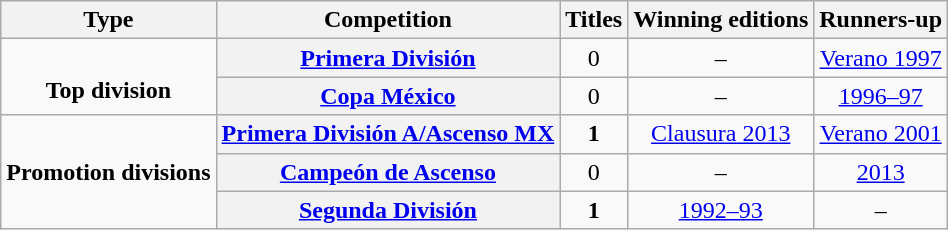<table class="wikitable" style="text-align: center;">
<tr>
<th>Type</th>
<th>Competition</th>
<th>Titles</th>
<th>Winning editions</th>
<th>Runners-up</th>
</tr>
<tr>
<td rowspan="2"><br><strong>Top division</strong></td>
<th scope=col><a href='#'>Primera División</a></th>
<td>0</td>
<td>–</td>
<td><a href='#'>Verano 1997</a></td>
</tr>
<tr>
<th scope=col><a href='#'>Copa México</a></th>
<td>0</td>
<td>–</td>
<td><a href='#'>1996–97</a></td>
</tr>
<tr>
<td rowspan="3"><strong>Promotion divisions</strong></td>
<th scope=col><a href='#'>Primera División A/Ascenso MX</a></th>
<td><strong>1</strong></td>
<td><a href='#'>Clausura 2013</a></td>
<td><a href='#'>Verano 2001</a></td>
</tr>
<tr>
<th scope=col><a href='#'>Campeón de Ascenso</a></th>
<td>0</td>
<td>–</td>
<td><a href='#'>2013</a></td>
</tr>
<tr>
<th scope=col><a href='#'>Segunda División</a></th>
<td><strong>1</strong></td>
<td><a href='#'>1992–93</a></td>
<td>–</td>
</tr>
</table>
